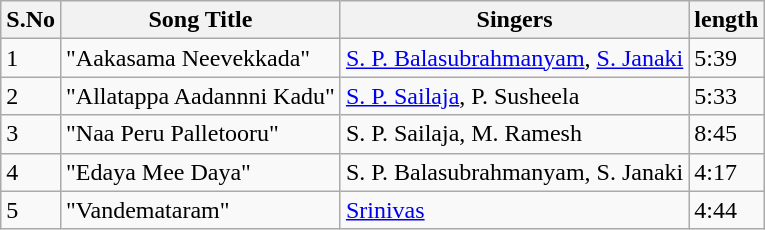<table class="wikitable">
<tr>
<th>S.No</th>
<th>Song Title</th>
<th>Singers</th>
<th>length</th>
</tr>
<tr>
<td>1</td>
<td>"Aakasama Neevekkada"</td>
<td><a href='#'>S. P. Balasubrahmanyam</a>, <a href='#'>S. Janaki</a></td>
<td>5:39</td>
</tr>
<tr>
<td>2</td>
<td>"Allatappa Aadannni Kadu"</td>
<td><a href='#'>S. P. Sailaja</a>, P. Susheela</td>
<td>5:33</td>
</tr>
<tr>
<td>3</td>
<td>"Naa Peru Palletooru"</td>
<td>S. P. Sailaja, M. Ramesh</td>
<td>8:45</td>
</tr>
<tr>
<td>4</td>
<td>"Edaya Mee Daya"</td>
<td>S. P. Balasubrahmanyam, S. Janaki</td>
<td>4:17</td>
</tr>
<tr>
<td>5</td>
<td>"Vandemataram"</td>
<td><a href='#'>Srinivas</a></td>
<td>4:44</td>
</tr>
</table>
